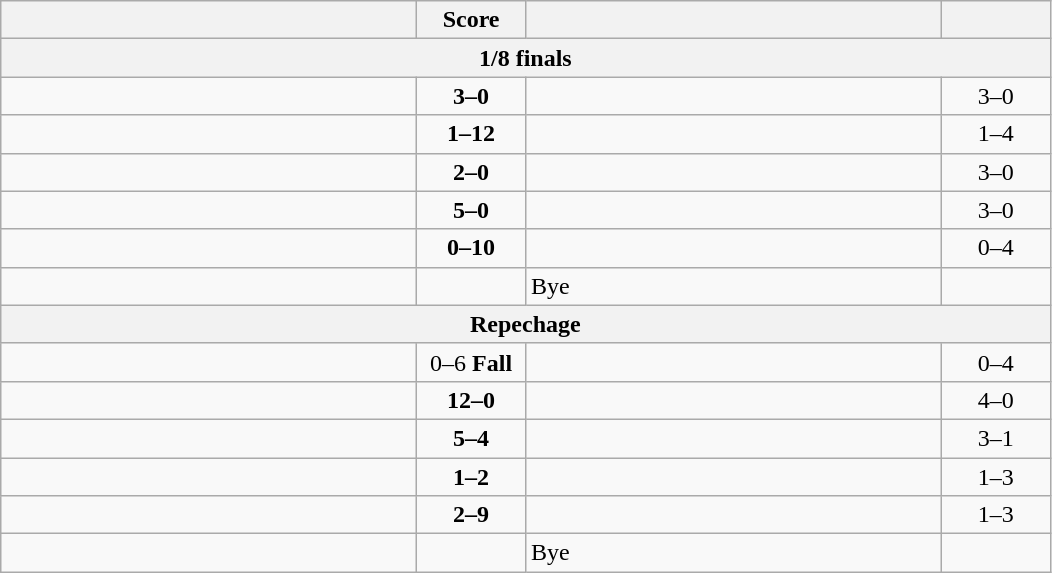<table class="wikitable" style="text-align: left; ">
<tr>
<th align="right" width="270"></th>
<th width="65">Score</th>
<th align="left" width="270"></th>
<th width="65"></th>
</tr>
<tr>
<th colspan=4>1/8 finals</th>
</tr>
<tr>
<td><strong></strong></td>
<td align="center"><strong>3–0</strong></td>
<td></td>
<td align=center>3–0 <strong></strong></td>
</tr>
<tr>
<td></td>
<td align="center"><strong>1–12</strong></td>
<td><strong></strong></td>
<td align=center>1–4 <strong></strong></td>
</tr>
<tr>
<td><strong></strong></td>
<td align="center"><strong>2–0</strong></td>
<td></td>
<td align=center>3–0 <strong></strong></td>
</tr>
<tr>
<td><strong></strong></td>
<td align="center"><strong>5–0</strong></td>
<td></td>
<td align=center>3–0 <strong></strong></td>
</tr>
<tr>
<td></td>
<td align="center"><strong>0–10</strong></td>
<td><strong></strong></td>
<td align=center>0–4 <strong></strong></td>
</tr>
<tr>
<td><strong></strong></td>
<td></td>
<td>Bye</td>
<td></td>
</tr>
<tr>
<th colspan=4>Repechage</th>
</tr>
<tr>
<td></td>
<td align="center">0–6 <strong>Fall</strong></td>
<td><strong></strong></td>
<td align=center>0–4 <strong></strong></td>
</tr>
<tr>
<td><strong></strong></td>
<td align="center"><strong>12–0</strong></td>
<td></td>
<td align=center>4–0 <strong></strong></td>
</tr>
<tr>
<td><strong></strong></td>
<td align="center"><strong>5–4</strong></td>
<td></td>
<td align=center>3–1 <strong></strong></td>
</tr>
<tr>
<td></td>
<td align="center"><strong>1–2</strong></td>
<td><strong></strong></td>
<td align=center>1–3 <strong></strong></td>
</tr>
<tr>
<td></td>
<td align="center"><strong>2–9</strong></td>
<td><strong></strong></td>
<td align=center>1–3 <strong></strong></td>
</tr>
<tr>
<td><strong></strong></td>
<td></td>
<td>Bye</td>
<td></td>
</tr>
</table>
